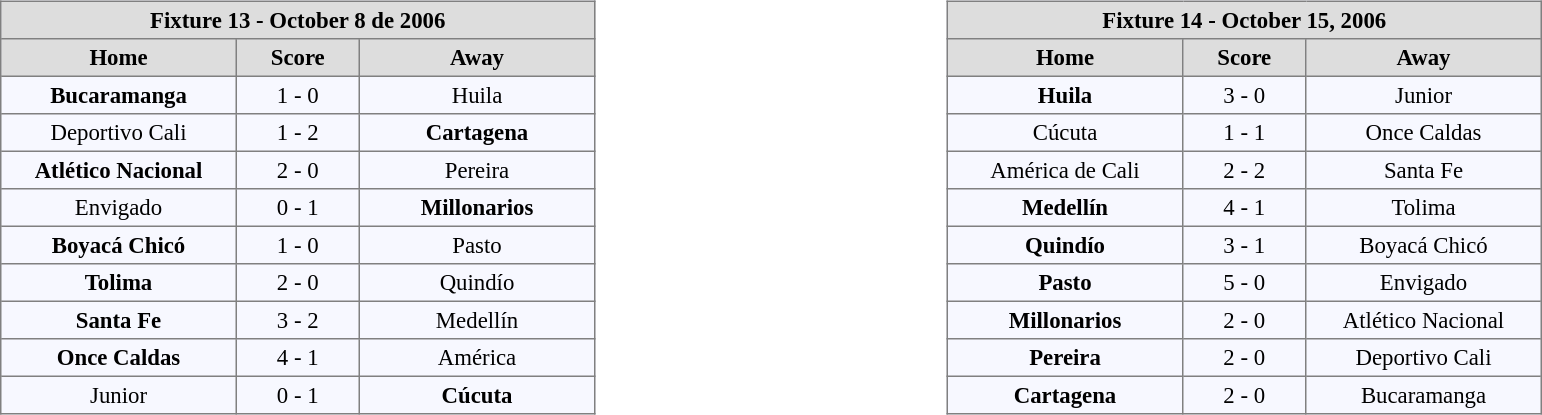<table width=100%>
<tr>
<td valign=top width=50% align=left><br><table align=center bgcolor="#f7f8ff" cellpadding="3" cellspacing="0" border="1" style="font-size: 95%; border: gray solid 1px; border-collapse: collapse;">
<tr align=center bgcolor=#DDDDDD style="color:black;">
<th colspan=3 align=center>Fixture 13 - October 8 de 2006</th>
</tr>
<tr align=center bgcolor=#DDDDDD style="color:black;">
<th width="150">Home</th>
<th width="75">Score</th>
<th width="150">Away</th>
</tr>
<tr align=center>
<td><strong>Bucaramanga</strong></td>
<td>1 - 0</td>
<td>Huila</td>
</tr>
<tr align=center>
<td>Deportivo Cali</td>
<td>1 - 2</td>
<td><strong>Cartagena</strong></td>
</tr>
<tr align=center>
<td><strong>Atlético Nacional</strong></td>
<td>2 - 0</td>
<td>Pereira</td>
</tr>
<tr align=center>
<td>Envigado</td>
<td>0 - 1</td>
<td><strong>Millonarios</strong></td>
</tr>
<tr align=center>
<td><strong>Boyacá Chicó</strong></td>
<td>1 - 0</td>
<td>Pasto</td>
</tr>
<tr align=center>
<td><strong>Tolima</strong></td>
<td>2 - 0</td>
<td>Quindío</td>
</tr>
<tr align=center>
<td><strong>Santa Fe</strong></td>
<td>3 - 2</td>
<td>Medellín</td>
</tr>
<tr align=center>
<td><strong>Once Caldas</strong></td>
<td>4 - 1</td>
<td>América</td>
</tr>
<tr align=center>
<td>Junior</td>
<td>0 - 1</td>
<td><strong>Cúcuta</strong></td>
</tr>
</table>
</td>
<td valign=top width=50% align=left><br><table align=center bgcolor="#f7f8ff" cellpadding="3" cellspacing="0" border="1" style="font-size: 95%; border: gray solid 1px; border-collapse: collapse;">
<tr align=center bgcolor=#DDDDDD style="color:black;">
<th colspan=3 align=center>Fixture 14 - October 15, 2006</th>
</tr>
<tr align=center bgcolor=#DDDDDD style="color:black;">
<th width="150">Home</th>
<th width="75">Score</th>
<th width="150">Away</th>
</tr>
<tr align=center>
<td><strong>Huila</strong></td>
<td>3 - 0</td>
<td>Junior</td>
</tr>
<tr align=center>
<td>Cúcuta</td>
<td>1 - 1</td>
<td>Once Caldas</td>
</tr>
<tr align=center>
<td>América de Cali</td>
<td>2 - 2</td>
<td>Santa Fe</td>
</tr>
<tr align=center>
<td><strong>Medellín</strong></td>
<td>4 - 1</td>
<td>Tolima</td>
</tr>
<tr align=center>
<td><strong>Quindío</strong></td>
<td>3 - 1</td>
<td>Boyacá Chicó</td>
</tr>
<tr align=center>
<td><strong>Pasto</strong></td>
<td>5 - 0</td>
<td>Envigado</td>
</tr>
<tr align=center>
<td><strong>Millonarios</strong></td>
<td>2 - 0</td>
<td>Atlético Nacional</td>
</tr>
<tr align=center>
<td><strong>Pereira</strong></td>
<td>2 - 0</td>
<td>Deportivo Cali</td>
</tr>
<tr align=center>
<td><strong>Cartagena</strong></td>
<td>2 - 0</td>
<td>Bucaramanga</td>
</tr>
</table>
</td>
</tr>
</table>
